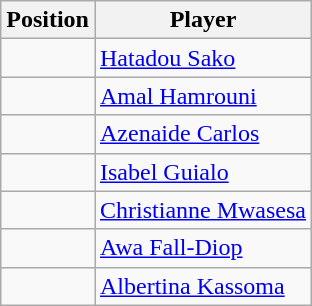<table class="wikitable">
<tr>
<th>Position</th>
<th>Player</th>
</tr>
<tr>
<td></td>
<td align=left> <a href='#'>Hatadou Sako</a></td>
</tr>
<tr>
<td></td>
<td align=left> <a href='#'>Amal Hamrouni</a></td>
</tr>
<tr>
<td></td>
<td align=left> <a href='#'>Azenaide Carlos</a></td>
</tr>
<tr>
<td></td>
<td align=left> <a href='#'>Isabel Guialo</a></td>
</tr>
<tr>
<td></td>
<td align=left> <a href='#'>Christianne Mwasesa</a></td>
</tr>
<tr>
<td></td>
<td align=left> <a href='#'>Awa Fall-Diop</a></td>
</tr>
<tr>
<td></td>
<td align=left> <a href='#'>Albertina Kassoma</a></td>
</tr>
</table>
